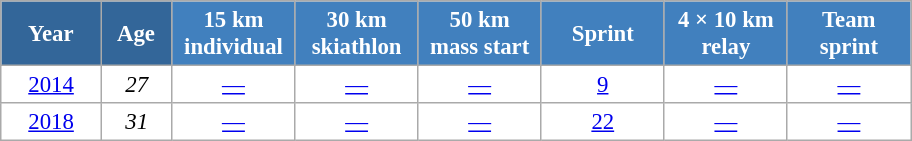<table class="wikitable" style="font-size:95%; text-align:center; border:grey solid 1px; border-collapse:collapse; background:#ffffff;">
<tr>
<th style="background-color:#369; color:white; width:60px;"> Year </th>
<th style="background-color:#369; color:white; width:40px;"> Age </th>
<th style="background-color:#4180be; color:white; width:75px;"> 15 km <br> individual </th>
<th style="background-color:#4180be; color:white; width:75px;"> 30 km <br> skiathlon </th>
<th style="background-color:#4180be; color:white; width:75px;"> 50 km <br> mass start </th>
<th style="background-color:#4180be; color:white; width:75px;"> Sprint </th>
<th style="background-color:#4180be; color:white; width:75px;"> 4 × 10 km <br> relay </th>
<th style="background-color:#4180be; color:white; width:75px;"> Team <br> sprint </th>
</tr>
<tr>
<td><a href='#'>2014</a></td>
<td><em>27</em></td>
<td><a href='#'>—</a></td>
<td><a href='#'>—</a></td>
<td><a href='#'>—</a></td>
<td><a href='#'>9</a></td>
<td><a href='#'>—</a></td>
<td><a href='#'>—</a></td>
</tr>
<tr>
<td><a href='#'>2018</a></td>
<td><em>31</em></td>
<td><a href='#'>—</a></td>
<td><a href='#'>—</a></td>
<td><a href='#'>—</a></td>
<td><a href='#'>22</a></td>
<td><a href='#'>—</a></td>
<td><a href='#'>—</a></td>
</tr>
</table>
